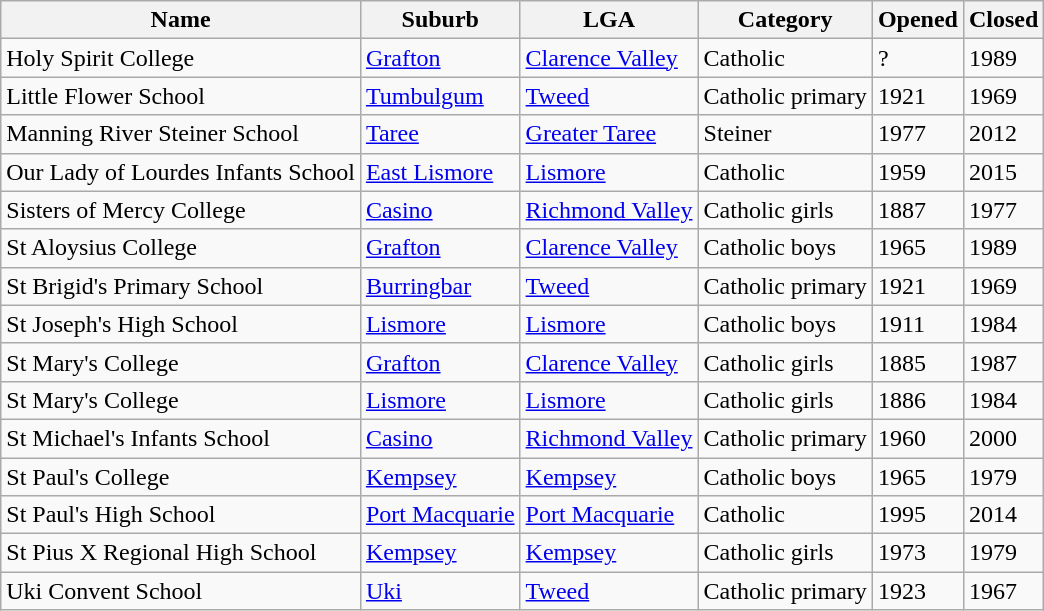<table class="wikitable sortable">
<tr>
<th>Name</th>
<th>Suburb</th>
<th>LGA</th>
<th>Category</th>
<th>Opened</th>
<th>Closed</th>
</tr>
<tr>
<td>Holy Spirit College</td>
<td><a href='#'>Grafton</a></td>
<td><a href='#'>Clarence Valley</a></td>
<td>Catholic</td>
<td>?</td>
<td>1989</td>
</tr>
<tr>
<td>Little Flower School</td>
<td><a href='#'>Tumbulgum</a></td>
<td><a href='#'>Tweed</a></td>
<td>Catholic primary</td>
<td>1921</td>
<td>1969</td>
</tr>
<tr>
<td>Manning River Steiner School</td>
<td><a href='#'>Taree</a></td>
<td><a href='#'>Greater Taree</a></td>
<td>Steiner</td>
<td>1977</td>
<td>2012</td>
</tr>
<tr>
<td>Our Lady of Lourdes Infants School</td>
<td><a href='#'>East Lismore</a></td>
<td><a href='#'>Lismore</a></td>
<td>Catholic</td>
<td>1959</td>
<td>2015</td>
</tr>
<tr>
<td>Sisters of Mercy College</td>
<td><a href='#'>Casino</a></td>
<td><a href='#'>Richmond Valley</a></td>
<td>Catholic girls</td>
<td>1887</td>
<td>1977</td>
</tr>
<tr>
<td>St Aloysius College</td>
<td><a href='#'>Grafton</a></td>
<td><a href='#'>Clarence Valley</a></td>
<td>Catholic boys</td>
<td>1965</td>
<td>1989</td>
</tr>
<tr>
<td>St Brigid's Primary School</td>
<td><a href='#'>Burringbar</a></td>
<td><a href='#'>Tweed</a></td>
<td>Catholic primary</td>
<td>1921</td>
<td>1969</td>
</tr>
<tr>
<td>St Joseph's High School</td>
<td><a href='#'>Lismore</a></td>
<td><a href='#'>Lismore</a></td>
<td>Catholic boys</td>
<td>1911</td>
<td>1984</td>
</tr>
<tr>
<td>St Mary's College</td>
<td><a href='#'>Grafton</a></td>
<td><a href='#'>Clarence Valley</a></td>
<td>Catholic girls</td>
<td>1885</td>
<td>1987</td>
</tr>
<tr>
<td>St Mary's College</td>
<td><a href='#'>Lismore</a></td>
<td><a href='#'>Lismore</a></td>
<td>Catholic girls</td>
<td>1886</td>
<td>1984</td>
</tr>
<tr>
<td>St Michael's Infants School</td>
<td><a href='#'>Casino</a></td>
<td><a href='#'>Richmond Valley</a></td>
<td>Catholic primary</td>
<td>1960</td>
<td>2000</td>
</tr>
<tr>
<td>St Paul's College</td>
<td><a href='#'>Kempsey</a></td>
<td><a href='#'>Kempsey</a></td>
<td>Catholic boys</td>
<td>1965</td>
<td>1979</td>
</tr>
<tr>
<td>St Paul's High School</td>
<td><a href='#'>Port Macquarie</a></td>
<td><a href='#'>Port Macquarie</a></td>
<td>Catholic</td>
<td>1995</td>
<td>2014</td>
</tr>
<tr>
<td>St Pius X Regional High School</td>
<td><a href='#'>Kempsey</a></td>
<td><a href='#'>Kempsey</a></td>
<td>Catholic girls</td>
<td>1973</td>
<td>1979</td>
</tr>
<tr>
<td>Uki Convent School</td>
<td><a href='#'>Uki</a></td>
<td><a href='#'>Tweed</a></td>
<td>Catholic primary</td>
<td>1923</td>
<td>1967</td>
</tr>
</table>
